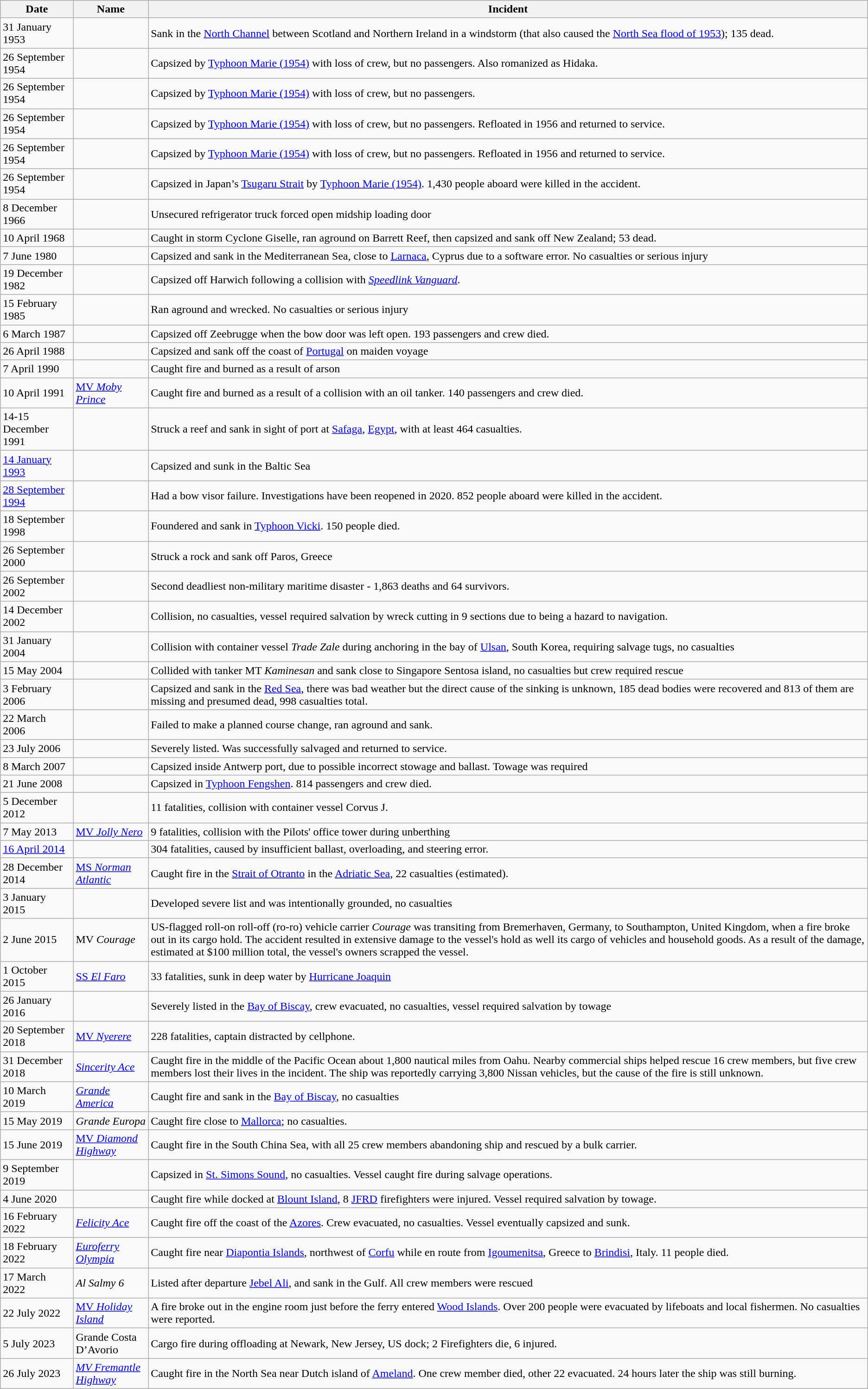<table class="wikitable sortable">
<tr>
<th>Date</th>
<th>Name</th>
<th>Incident<br></th>
</tr>
<tr>
<td>31 January 1953</td>
<td></td>
<td>Sank in the <a href='#'>North Channel</a> between Scotland and Northern Ireland in a windstorm (that also caused the <a href='#'>North Sea flood of 1953</a>); 135 dead.</td>
</tr>
<tr>
<td>26 September 1954</td>
<td></td>
<td>Capsized by <a href='#'>Typhoon Marie (1954)</a> with loss of crew, but no passengers. Also romanized as Hidaka.</td>
</tr>
<tr>
<td>26 September 1954</td>
<td></td>
<td>Capsized by <a href='#'>Typhoon Marie (1954)</a> with loss of crew, but no passengers.</td>
</tr>
<tr>
<td>26 September 1954</td>
<td></td>
<td>Capsized by <a href='#'>Typhoon Marie (1954)</a> with loss of crew, but no passengers. Refloated in 1956 and returned to service.</td>
</tr>
<tr>
<td>26 September 1954</td>
<td></td>
<td>Capsized by <a href='#'>Typhoon Marie (1954)</a> with loss of crew, but no passengers. Refloated in 1956 and returned to service.</td>
</tr>
<tr>
<td>26 September 1954</td>
<td></td>
<td>Capsized in Japan’s <a href='#'>Tsugaru Strait</a> by <a href='#'>Typhoon Marie (1954)</a>. 1,430 people aboard were killed in the accident.<br></td>
</tr>
<tr>
<td>8 December 1966</td>
<td></td>
<td>Unsecured refrigerator truck forced open midship loading door</td>
</tr>
<tr>
<td>10 April 1968</td>
<td></td>
<td>Caught in storm Cyclone Giselle, ran aground on Barrett Reef, then capsized and sank off New Zealand; 53 dead.</td>
</tr>
<tr>
<td>7 June 1980</td>
<td></td>
<td>Capsized and sank in the Mediterranean Sea, close to <a href='#'>Larnaca</a>, Cyprus due to a software error. No casualties or serious injury</td>
</tr>
<tr>
<td>19 December 1982</td>
<td></td>
<td>Capsized off Harwich following a collision with <em><a href='#'>Speedlink Vanguard</a></em>.</td>
</tr>
<tr>
<td>15 February 1985</td>
<td></td>
<td>Ran aground and wrecked. No casualties or serious injury</td>
</tr>
<tr>
<td>6 March 1987</td>
<td></td>
<td>Capsized off Zeebrugge when the bow door was left open. 193 passengers and crew died.</td>
</tr>
<tr>
<td>26 April 1988</td>
<td></td>
<td>Capsized and sank off the coast of <a href='#'>Portugal</a> on maiden voyage</td>
</tr>
<tr>
<td>7 April 1990</td>
<td></td>
<td>Caught fire and burned as a result of arson</td>
</tr>
<tr>
<td>10 April 1991</td>
<td><a href='#'>MV <em>Moby Prince</em></a></td>
<td>Caught fire and burned as a result of a collision with an oil tanker. 140 passengers and crew died.</td>
</tr>
<tr>
<td>14-15 December 1991</td>
<td></td>
<td>Struck a reef and sank in sight of port at <a href='#'>Safaga</a>, <a href='#'>Egypt</a>, with at least 464 casualties.</td>
</tr>
<tr>
<td><a href='#'>14 January 1993</a></td>
<td></td>
<td>Capsized and sunk in the Baltic Sea<br></td>
</tr>
<tr>
<td><a href='#'>28 September 1994</a></td>
<td></td>
<td>Had a bow visor failure. Investigations have been reopened in 2020. 852 people aboard were killed in the accident.</td>
</tr>
<tr>
<td>18 September 1998</td>
<td></td>
<td>Foundered and sank in <a href='#'>Typhoon Vicki</a>. 150 people died.</td>
</tr>
<tr>
<td>26 September 2000</td>
<td></td>
<td>Struck a rock and sank off Paros, Greece</td>
</tr>
<tr>
<td>26 September 2002</td>
<td></td>
<td>Second deadliest non-military maritime disaster - 1,863 deaths and 64 survivors.</td>
</tr>
<tr>
<td>14 December 2002</td>
<td></td>
<td>Collision, no casualties, vessel required salvation by wreck cutting in 9 sections due to being a hazard to navigation.</td>
</tr>
<tr>
<td>31 January 2004</td>
<td></td>
<td>Collision with container vessel <em>Trade Zale</em> during anchoring in the bay of <a href='#'>Ulsan</a>, South Korea, requiring salvage tugs, no casualties</td>
</tr>
<tr>
<td>15 May 2004</td>
<td></td>
<td>Collided with tanker MT <em>Kaminesan</em> and sank close to Singapore Sentosa island, no casualties but crew required rescue</td>
</tr>
<tr>
<td>3 February 2006</td>
<td></td>
<td>Capsized and sank in the <a href='#'>Red Sea</a>, there was bad weather but the direct cause of the sinking is unknown, 185 dead bodies were recovered and 813 of them are missing and presumed dead, 998 casualties total.</td>
</tr>
<tr>
<td>22 March 2006</td>
<td></td>
<td>Failed to make a planned course change, ran aground and sank.</td>
</tr>
<tr>
<td>23 July 2006</td>
<td></td>
<td>Severely listed. Was successfully salvaged and returned to service.</td>
</tr>
<tr>
<td>8 March 2007</td>
<td></td>
<td>Capsized inside Antwerp port, due to possible incorrect stowage and ballast. Towage was required</td>
</tr>
<tr>
<td>21 June 2008</td>
<td></td>
<td>Capsized in <a href='#'>Typhoon Fengshen</a>. 814 passengers and crew died.</td>
</tr>
<tr>
<td>5 December 2012</td>
<td></td>
<td>11 fatalities, collision with container vessel Corvus J.</td>
</tr>
<tr>
<td>7 May 2013</td>
<td><a href='#'>MV <em>Jolly Nero</em></a></td>
<td>9 fatalities, collision with the Pilots' office tower during unberthing</td>
</tr>
<tr>
<td><a href='#'>16 April 2014</a></td>
<td></td>
<td>304 fatalities, caused by insufficient ballast, overloading, and steering error.</td>
</tr>
<tr>
<td>28 December 2014</td>
<td><a href='#'>MS <em>Norman Atlantic</em></a></td>
<td>Caught fire in the <a href='#'>Strait of Otranto</a> in the <a href='#'>Adriatic Sea</a>, 22 casualties (estimated).</td>
</tr>
<tr>
<td>3 January 2015</td>
<td></td>
<td>Developed severe list and was intentionally grounded, no casualties</td>
</tr>
<tr>
<td>2 June 2015</td>
<td>MV <em>Courage</em></td>
<td>US-flagged roll-on roll-off (ro-ro) vehicle carrier <em>Courage</em> was transiting from Bremerhaven, Germany, to Southampton, United Kingdom, when a fire broke out in its cargo hold. The accident resulted in extensive damage to the vessel's hold as well its cargo of vehicles and household goods. As a result of the damage, estimated at $100 million total, the vessel's owners scrapped the vessel.</td>
</tr>
<tr>
<td>1 October 2015</td>
<td><a href='#'>SS <em>El Faro</em></a></td>
<td>33 fatalities, sunk in deep water by <a href='#'>Hurricane Joaquin</a></td>
</tr>
<tr>
<td>26 January 2016</td>
<td></td>
<td>Severely listed in the <a href='#'>Bay of Biscay</a>, crew evacuated, no casualties, vessel required salvation by towage </td>
</tr>
<tr>
<td>20 September 2018</td>
<td><a href='#'>MV <em>Nyerere</em></a></td>
<td>228 fatalities, captain distracted by cellphone.</td>
</tr>
<tr>
<td>31 December 2018</td>
<td><em><a href='#'>Sincerity Ace</a></em></td>
<td>Caught fire in the middle of the Pacific Ocean about 1,800 nautical miles from Oahu. Nearby commercial ships helped rescue 16 crew members, but five crew members lost their lives in the incident. The ship was reportedly carrying 3,800 Nissan vehicles, but the cause of the fire is still unknown.</td>
</tr>
<tr>
<td>10 March 2019</td>
<td><em><a href='#'>Grande America</a></em></td>
<td>Caught fire and sank in the <a href='#'>Bay of Biscay</a>, no casualties</td>
</tr>
<tr>
<td>15 May 2019</td>
<td><em>Grande Europa</em></td>
<td>Caught fire close to <a href='#'>Mallorca</a>; no casualties.</td>
</tr>
<tr>
<td>15 June 2019</td>
<td><a href='#'>MV <em>Diamond Highway</em></a></td>
<td>Caught fire in the South China Sea, with all 25 crew members abandoning ship and rescued by a bulk carrier.</td>
</tr>
<tr>
<td>9 September 2019</td>
<td></td>
<td>Capsized in <a href='#'>St. Simons Sound</a>, no casualties. Vessel caught fire during salvage operations.</td>
</tr>
<tr>
<td>4 June 2020</td>
<td></td>
<td>Caught fire while docked at <a href='#'>Blount Island</a>, 8 <a href='#'>JFRD</a> firefighters were injured. Vessel required salvation by towage.</td>
</tr>
<tr>
<td>16 February 2022</td>
<td><em><a href='#'>Felicity Ace</a></em></td>
<td>Caught fire off the coast of the <a href='#'>Azores</a>. Crew evacuated, no casualties. Vessel eventually capsized and sunk.</td>
</tr>
<tr>
<td>18 February 2022</td>
<td><em><a href='#'>Euroferry Olympia</a></em></td>
<td>Caught fire near <a href='#'>Diapontia Islands</a>, northwest of <a href='#'>Corfu</a> while en route from <a href='#'>Igoumenitsa</a>, Greece to <a href='#'>Brindisi</a>, Italy. 11 people died.</td>
</tr>
<tr>
<td>17 March 2022</td>
<td><em>Al Salmy 6</em></td>
<td>Listed after departure <a href='#'>Jebel Ali</a>, and sank in the Gulf. All crew members were rescued</td>
</tr>
<tr>
<td>22 July 2022</td>
<td><a href='#'>MV <em>Holiday Island</em></a></td>
<td>A fire broke out in the engine room just before the ferry entered <a href='#'>Wood Islands</a>. Over 200 people were evacuated by lifeboats and local fishermen. No casualties were reported.</td>
</tr>
<tr>
<td>5 July 2023</td>
<td>Grande Costa D’Avorio</td>
<td>Cargo fire during offloading at Newark, New Jersey, US dock; 2 Firefighters die, 6 injured.</td>
</tr>
<tr>
<td>26 July 2023</td>
<td><em><a href='#'>MV Fremantle Highway</a></em></td>
<td>Caught fire in the North Sea near Dutch island of <a href='#'>Ameland</a>. One crew member died, other 22 evacuated. 24 hours later the ship was still burning.</td>
</tr>
</table>
